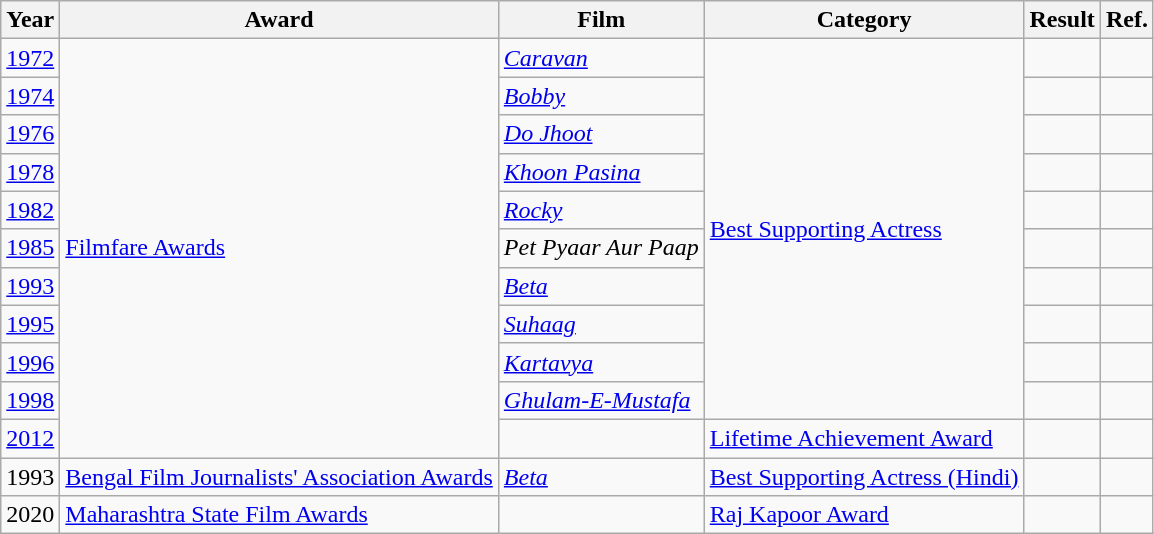<table class="wikitable sortable">
<tr>
<th>Year</th>
<th>Award</th>
<th>Film</th>
<th>Category</th>
<th>Result</th>
<th>Ref.</th>
</tr>
<tr>
<td><a href='#'>1972</a></td>
<td rowspan="11"><a href='#'>Filmfare Awards</a></td>
<td><em><a href='#'>Caravan</a></em></td>
<td rowspan="10"><a href='#'>Best Supporting Actress</a></td>
<td></td>
<td></td>
</tr>
<tr>
<td><a href='#'>1974</a></td>
<td><em><a href='#'>Bobby</a></em></td>
<td></td>
<td></td>
</tr>
<tr>
<td><a href='#'>1976</a></td>
<td><em><a href='#'>Do Jhoot</a></em></td>
<td></td>
<td></td>
</tr>
<tr>
<td><a href='#'>1978</a></td>
<td><em><a href='#'>Khoon Pasina</a></em></td>
<td></td>
<td></td>
</tr>
<tr>
<td><a href='#'>1982</a></td>
<td><em><a href='#'>Rocky</a></em></td>
<td></td>
<td></td>
</tr>
<tr>
<td><a href='#'>1985</a></td>
<td><em>Pet Pyaar Aur Paap</em></td>
<td></td>
<td></td>
</tr>
<tr>
<td><a href='#'>1993</a></td>
<td><em><a href='#'>Beta</a></em></td>
<td></td>
<td></td>
</tr>
<tr>
<td><a href='#'>1995</a></td>
<td><em><a href='#'>Suhaag</a></em></td>
<td></td>
<td></td>
</tr>
<tr>
<td><a href='#'>1996</a></td>
<td><em><a href='#'>Kartavya</a></em></td>
<td></td>
<td></td>
</tr>
<tr>
<td><a href='#'>1998</a></td>
<td><em><a href='#'>Ghulam-E-Mustafa</a></em></td>
<td></td>
<td></td>
</tr>
<tr>
<td><a href='#'>2012</a></td>
<td></td>
<td><a href='#'>Lifetime Achievement Award</a></td>
<td></td>
<td></td>
</tr>
<tr>
<td>1993</td>
<td><a href='#'>Bengal Film Journalists' Association Awards</a></td>
<td><em><a href='#'>Beta</a></em></td>
<td><a href='#'>Best Supporting Actress (Hindi)</a></td>
<td></td>
<td></td>
</tr>
<tr>
<td>2020</td>
<td><a href='#'>Maharashtra State Film Awards</a></td>
<td></td>
<td><a href='#'>Raj Kapoor Award</a></td>
<td></td>
<td></td>
</tr>
</table>
